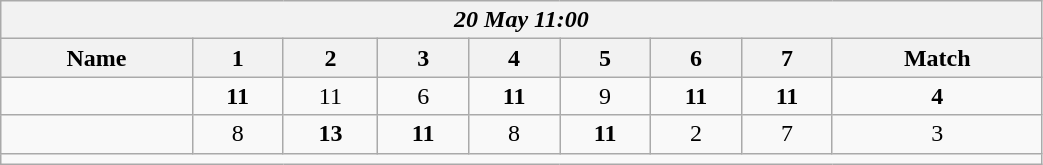<table class=wikitable style="text-align:center; width: 55%">
<tr>
<th colspan=17><em>20 May 11:00</em></th>
</tr>
<tr>
<th>Name</th>
<th>1</th>
<th>2</th>
<th>3</th>
<th>4</th>
<th>5</th>
<th>6</th>
<th>7</th>
<th>Match</th>
</tr>
<tr>
<td style="text-align:left;"><strong></strong></td>
<td><strong>11</strong></td>
<td>11</td>
<td>6</td>
<td><strong>11</strong></td>
<td>9</td>
<td><strong>11</strong></td>
<td><strong>11</strong></td>
<td><strong>4</strong></td>
</tr>
<tr>
<td style="text-align:left;"></td>
<td>8</td>
<td><strong>13</strong></td>
<td><strong>11</strong></td>
<td>8</td>
<td><strong>11</strong></td>
<td>2</td>
<td>7</td>
<td>3</td>
</tr>
<tr>
<td colspan=17></td>
</tr>
</table>
